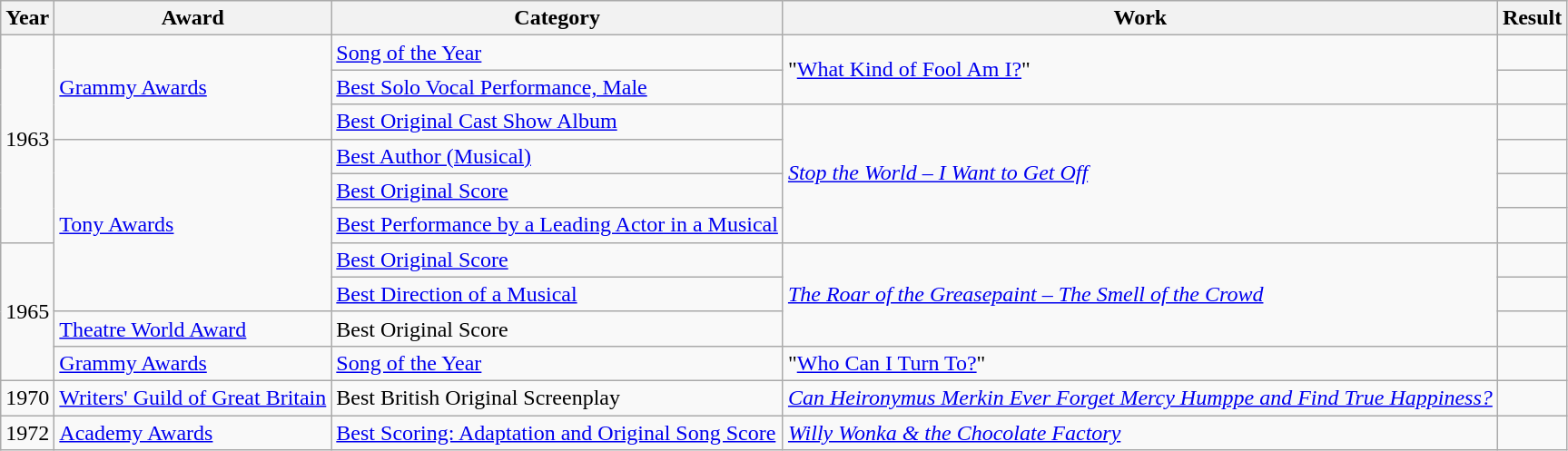<table class="wikitable">
<tr>
<th>Year</th>
<th>Award</th>
<th>Category</th>
<th>Work</th>
<th>Result</th>
</tr>
<tr>
<td rowspan="6">1963</td>
<td rowspan="3"><a href='#'>Grammy Awards</a></td>
<td><a href='#'>Song of the Year</a></td>
<td rowspan="2">"<a href='#'>What Kind of Fool Am I?</a>"</td>
<td></td>
</tr>
<tr>
<td><a href='#'>Best Solo Vocal Performance, Male</a></td>
<td></td>
</tr>
<tr>
<td><a href='#'>Best Original Cast Show Album</a></td>
<td rowspan="4"><em><a href='#'>Stop the World – I Want to Get Off</a></em></td>
<td></td>
</tr>
<tr>
<td rowspan="5"><a href='#'>Tony Awards</a></td>
<td><a href='#'>Best Author (Musical)</a></td>
<td></td>
</tr>
<tr>
<td><a href='#'>Best Original Score</a></td>
<td></td>
</tr>
<tr>
<td><a href='#'>Best Performance by a Leading Actor in a Musical</a></td>
<td></td>
</tr>
<tr>
<td rowspan="4">1965</td>
<td><a href='#'>Best Original Score</a></td>
<td rowspan="3"><em><a href='#'>The Roar of the Greasepaint – The Smell of the Crowd</a></em></td>
<td></td>
</tr>
<tr>
<td><a href='#'>Best Direction of a Musical</a></td>
<td></td>
</tr>
<tr>
<td><a href='#'>Theatre World Award</a></td>
<td>Best Original Score</td>
<td></td>
</tr>
<tr>
<td><a href='#'>Grammy Awards</a></td>
<td><a href='#'>Song of the Year</a></td>
<td>"<a href='#'>Who Can I Turn To?</a>"</td>
<td></td>
</tr>
<tr>
<td>1970</td>
<td><a href='#'>Writers' Guild of Great Britain</a></td>
<td>Best British Original Screenplay</td>
<td><em><a href='#'>Can Heironymus Merkin Ever Forget Mercy Humppe and Find True Happiness?</a></em></td>
<td></td>
</tr>
<tr>
<td>1972</td>
<td><a href='#'>Academy Awards</a></td>
<td><a href='#'>Best Scoring: Adaptation and Original Song Score</a></td>
<td><em><a href='#'>Willy Wonka & the Chocolate Factory</a></em></td>
<td></td>
</tr>
</table>
